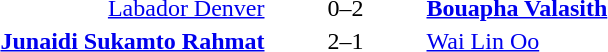<table>
<tr>
<th width=400></th>
<th width=100></th>
<th width=400></th>
</tr>
<tr>
<td align=right><a href='#'>Labador Denver</a> </td>
<td align=center>0–2</td>
<td><strong> <a href='#'>Bouapha Valasith</a></strong></td>
</tr>
<tr>
<td align=right><strong><a href='#'>Junaidi Sukamto Rahmat</a> </strong></td>
<td align=center>2–1</td>
<td> <a href='#'>Wai Lin Oo</a></td>
</tr>
</table>
